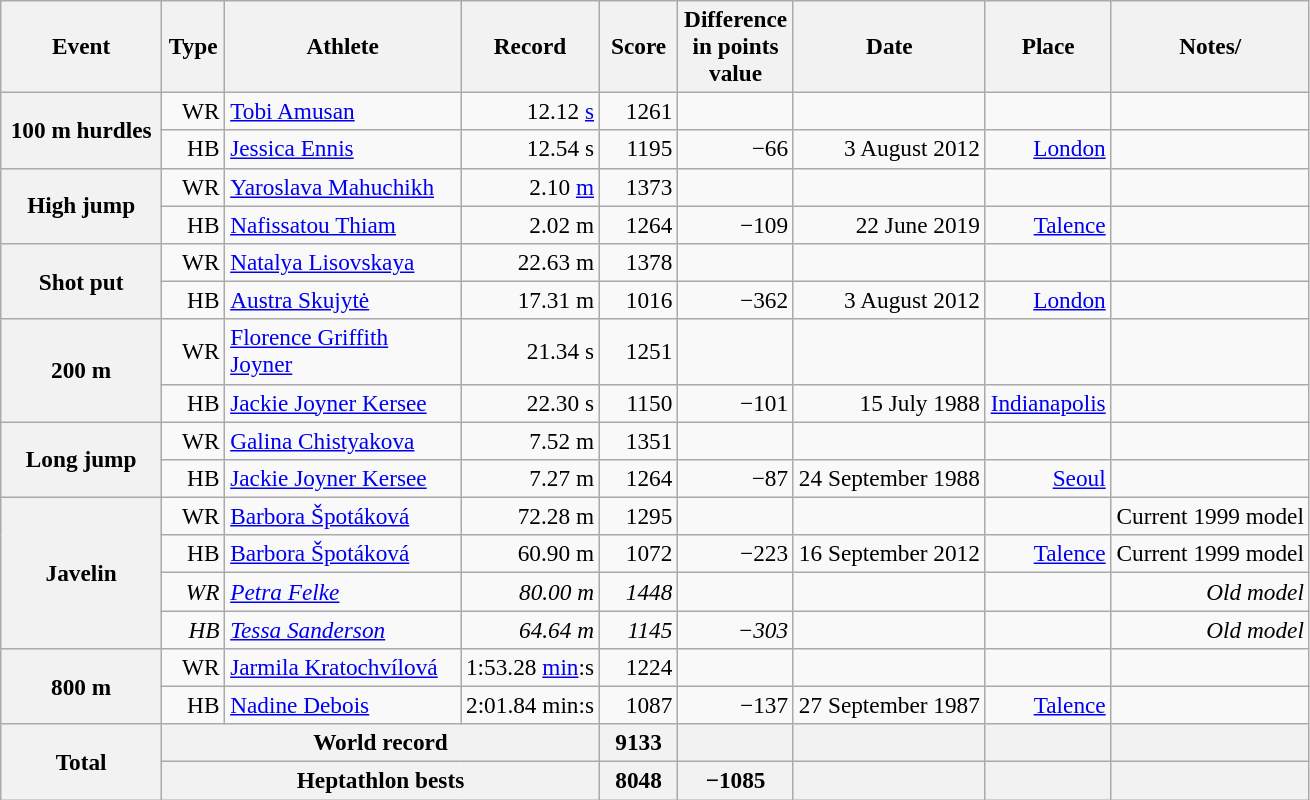<table class="wikitable" style="font-size:97%; text-align:right">
<tr>
<th style="width:100px;">Event</th>
<th style="width:35px;">Type</th>
<th style="width:150px;">Athlete</th>
<th>Record</th>
<th style="width:45px;">Score</th>
<th style="width:70px;">Difference in points value</th>
<th>Date</th>
<th>Place</th>
<th>Notes/</th>
</tr>
<tr>
<th rowspan=2>100 m hurdles</th>
<td>WR</td>
<td style="text-align:left;"><a href='#'>Tobi Amusan</a></td>
<td>12.12 <a href='#'>s</a></td>
<td>1261</td>
<td></td>
<td></td>
<td></td>
<td></td>
</tr>
<tr>
<td>HB</td>
<td style="text-align:left;"><a href='#'>Jessica Ennis</a></td>
<td>12.54 s </td>
<td>1195</td>
<td>−66</td>
<td>3 August 2012</td>
<td><a href='#'>London</a></td>
<td></td>
</tr>
<tr>
<th rowspan=2>High jump</th>
<td>WR</td>
<td style="text-align:left;"><a href='#'>Yaroslava Mahuchikh</a></td>
<td>2.10 <a href='#'>m</a></td>
<td>1373</td>
<td></td>
<td></td>
<td></td>
<td></td>
</tr>
<tr>
<td>HB</td>
<td style="text-align:left;"><a href='#'>Nafissatou Thiam</a></td>
<td>2.02 m</td>
<td>1264</td>
<td>−109</td>
<td>22 June 2019</td>
<td><a href='#'>Talence</a></td>
<td></td>
</tr>
<tr>
<th rowspan=2>Shot put</th>
<td>WR</td>
<td style="text-align:left;"><a href='#'>Natalya Lisovskaya</a></td>
<td>22.63 m</td>
<td>1378</td>
<td></td>
<td></td>
<td></td>
<td></td>
</tr>
<tr>
<td>HB</td>
<td style="text-align:left;"><a href='#'>Austra Skujytė</a></td>
<td>17.31 m</td>
<td>1016</td>
<td>−362</td>
<td>3 August 2012</td>
<td><a href='#'>London</a></td>
<td></td>
</tr>
<tr>
<th rowspan=2>200 m</th>
<td>WR</td>
<td style="text-align:left;"><a href='#'>Florence Griffith Joyner</a></td>
<td>21.34 s</td>
<td>1251</td>
<td></td>
<td></td>
<td></td>
<td></td>
</tr>
<tr valign="top">
<td>HB</td>
<td style="text-align:left;"><a href='#'>Jackie Joyner Kersee</a></td>
<td>22.30 s </td>
<td>1150</td>
<td>−101</td>
<td>15 July 1988</td>
<td><a href='#'>Indianapolis</a></td>
<td></td>
</tr>
<tr>
<th rowspan=2>Long jump</th>
<td>WR</td>
<td style="text-align:left;"><a href='#'>Galina Chistyakova</a></td>
<td>7.52 m</td>
<td>1351</td>
<td></td>
<td></td>
<td></td>
<td></td>
</tr>
<tr>
<td>HB</td>
<td style="text-align:left;"><a href='#'>Jackie Joyner Kersee</a></td>
<td>7.27 m </td>
<td>1264</td>
<td>−87</td>
<td>24 September 1988</td>
<td><a href='#'>Seoul</a></td>
<td></td>
</tr>
<tr>
<th rowspan=4>Javelin</th>
<td>WR</td>
<td style="text-align:left;"><a href='#'>Barbora Špotáková</a></td>
<td>72.28 m</td>
<td>1295</td>
<td></td>
<td></td>
<td></td>
<td>Current 1999 model</td>
</tr>
<tr>
<td>HB</td>
<td style="text-align:left;"><a href='#'>Barbora Špotáková</a></td>
<td>60.90 m</td>
<td>1072</td>
<td>−223</td>
<td>16 September 2012</td>
<td><a href='#'>Talence</a></td>
<td>Current 1999 model</td>
</tr>
<tr>
<td><em>WR</em></td>
<td style="text-align:left;"><em><a href='#'>Petra Felke</a></em></td>
<td><em>80.00 m</em></td>
<td><em>1448</em></td>
<td></td>
<td></td>
<td></td>
<td><em>Old model</em></td>
</tr>
<tr>
<td><em>HB</em></td>
<td style="text-align:left;"><em><a href='#'>Tessa Sanderson</a></em></td>
<td><em>64.64 m</em></td>
<td><em>1145</em></td>
<td><em>−303</em></td>
<td></td>
<td></td>
<td><em>Old model</em></td>
</tr>
<tr>
<th rowspan=2>800 m</th>
<td>WR</td>
<td style="text-align:left;"><a href='#'>Jarmila Kratochvílová</a></td>
<td>1:53.28 <a href='#'>min</a>:s</td>
<td>1224</td>
<td></td>
<td></td>
<td></td>
<td></td>
</tr>
<tr>
<td>HB</td>
<td style="text-align:left;"><a href='#'>Nadine Debois</a></td>
<td>2:01.84 min:s</td>
<td>1087</td>
<td>−137</td>
<td>27 September 1987</td>
<td><a href='#'>Talence</a></td>
<td></td>
</tr>
<tr>
<th rowspan=2>Total</th>
<th colspan=3>World record</th>
<th>9133</th>
<th></th>
<th></th>
<th></th>
<th></th>
</tr>
<tr>
<th colspan=3>Heptathlon bests</th>
<th>8048</th>
<th>−1085</th>
<th></th>
<th></th>
<th></th>
</tr>
</table>
